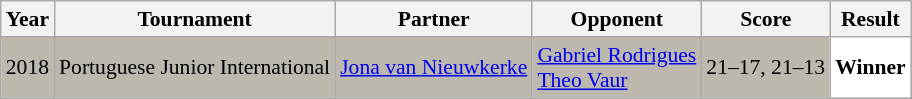<table class="sortable wikitable" style="font-size: 90%">
<tr>
<th>Year</th>
<th>Tournament</th>
<th>Partner</th>
<th>Opponent</th>
<th>Score</th>
<th>Result</th>
</tr>
<tr style="background:#BDB8AD">
<td align="center">2018</td>
<td align="left">Portuguese Junior International</td>
<td align="left"> <a href='#'>Jona van Nieuwkerke</a></td>
<td align="left"> <a href='#'>Gabriel Rodrigues</a><br> <a href='#'>Theo Vaur</a></td>
<td align="left">21–17, 21–13</td>
<td style="text-align:left; background:white"> <strong>Winner</strong></td>
</tr>
</table>
